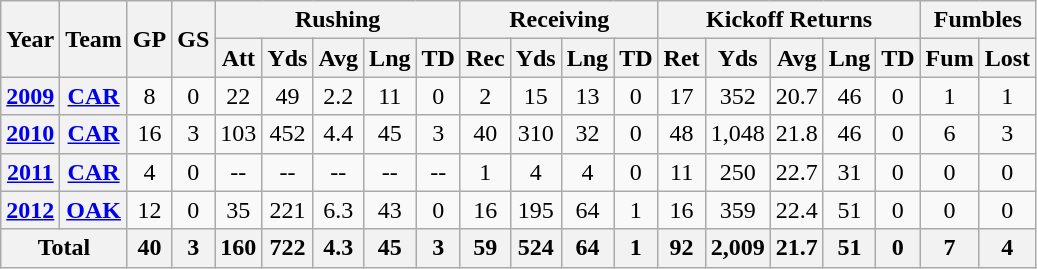<table class="wikitable" style="text-align: center;">
<tr>
<th rowspan="2">Year</th>
<th rowspan="2">Team</th>
<th rowspan="2">GP</th>
<th rowspan="2">GS</th>
<th colspan="5">Rushing</th>
<th colspan="4">Receiving</th>
<th colspan="5">Kickoff Returns</th>
<th colspan="2">Fumbles</th>
</tr>
<tr>
<th>Att</th>
<th>Yds</th>
<th>Avg</th>
<th>Lng</th>
<th>TD</th>
<th>Rec</th>
<th>Yds</th>
<th>Lng</th>
<th>TD</th>
<th>Ret</th>
<th>Yds</th>
<th>Avg</th>
<th>Lng</th>
<th>TD</th>
<th>Fum</th>
<th>Lost</th>
</tr>
<tr>
<th><a href='#'>2009</a></th>
<th><a href='#'>CAR</a></th>
<td>8</td>
<td>0</td>
<td>22</td>
<td>49</td>
<td>2.2</td>
<td>11</td>
<td>0</td>
<td>2</td>
<td>15</td>
<td>13</td>
<td>0</td>
<td>17</td>
<td>352</td>
<td>20.7</td>
<td>46</td>
<td>0</td>
<td>1</td>
<td>1</td>
</tr>
<tr>
<th><a href='#'>2010</a></th>
<th><a href='#'>CAR</a></th>
<td>16</td>
<td>3</td>
<td>103</td>
<td>452</td>
<td>4.4</td>
<td>45</td>
<td>3</td>
<td>40</td>
<td>310</td>
<td>32</td>
<td>0</td>
<td>48</td>
<td>1,048</td>
<td>21.8</td>
<td>46</td>
<td>0</td>
<td>6</td>
<td>3</td>
</tr>
<tr>
<th><a href='#'>2011</a></th>
<th><a href='#'>CAR</a></th>
<td>4</td>
<td>0</td>
<td>--</td>
<td>--</td>
<td>--</td>
<td>--</td>
<td>--</td>
<td>1</td>
<td>4</td>
<td>4</td>
<td>0</td>
<td>11</td>
<td>250</td>
<td>22.7</td>
<td>31</td>
<td>0</td>
<td>0</td>
<td>0</td>
</tr>
<tr>
<th><a href='#'>2012</a></th>
<th><a href='#'>OAK</a></th>
<td>12</td>
<td>0</td>
<td>35</td>
<td>221</td>
<td>6.3</td>
<td>43</td>
<td>0</td>
<td>16</td>
<td>195</td>
<td>64</td>
<td>1</td>
<td>16</td>
<td>359</td>
<td>22.4</td>
<td>51</td>
<td>0</td>
<td>0</td>
<td>0</td>
</tr>
<tr>
<th colspan="2">Total</th>
<th>40</th>
<th>3</th>
<th>160</th>
<th>722</th>
<th>4.3</th>
<th>45</th>
<th>3</th>
<th>59</th>
<th>524</th>
<th>64</th>
<th>1</th>
<th>92</th>
<th>2,009</th>
<th>21.7</th>
<th>51</th>
<th>0</th>
<th>7</th>
<th>4</th>
</tr>
</table>
